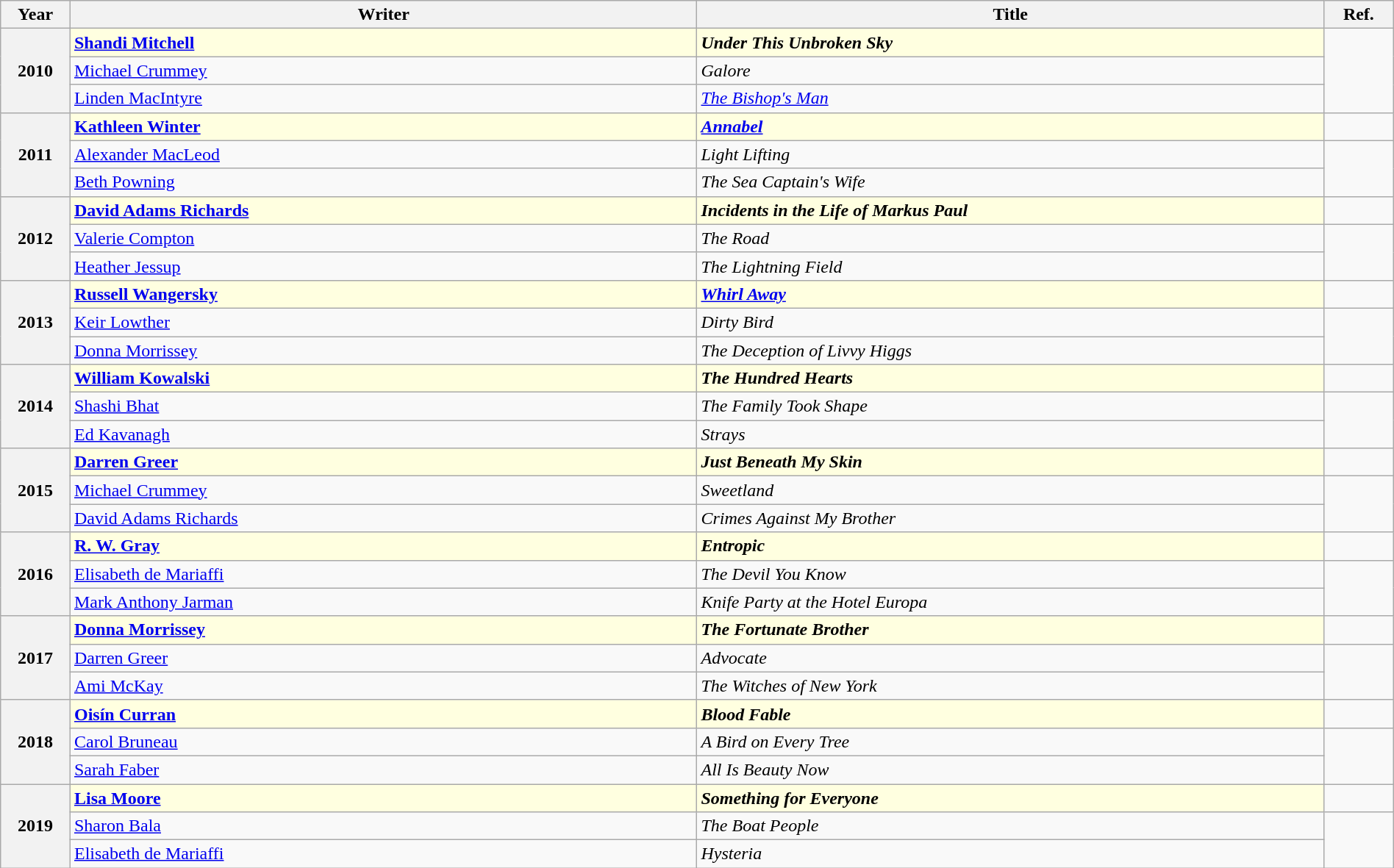<table class="wikitable" width=100%>
<tr>
<th width=5%>Year</th>
<th width=45%>Writer</th>
<th width=45%>Title</th>
<th width=5%>Ref.</th>
</tr>
<tr>
<th rowspan="3">2010</th>
<td style="background:lightyellow"><strong><a href='#'>Shandi Mitchell</a></strong></td>
<td style=background:lightyellow><strong><em>Under This Unbroken Sky</em></strong></td>
<td rowspan=3></td>
</tr>
<tr>
<td><a href='#'>Michael Crummey</a></td>
<td><em>Galore</em></td>
</tr>
<tr>
<td><a href='#'>Linden MacIntyre</a></td>
<td><em><a href='#'>The Bishop's Man</a></em></td>
</tr>
<tr>
<th rowspan="3">2011</th>
<td style="background:lightyellow"><strong><a href='#'>Kathleen Winter</a></strong></td>
<td style=background:lightyellow><strong><em><a href='#'>Annabel</a></em></strong></td>
<td></td>
</tr>
<tr>
<td><a href='#'>Alexander MacLeod</a></td>
<td><em>Light Lifting</em></td>
<td rowspan=2></td>
</tr>
<tr>
<td><a href='#'>Beth Powning</a></td>
<td><em>The Sea Captain's Wife</em></td>
</tr>
<tr>
<th rowspan="3">2012</th>
<td style="background:lightyellow"><strong><a href='#'>David Adams Richards</a></strong></td>
<td style=background:lightyellow><strong><em>Incidents in the Life of Markus Paul</em></strong></td>
<td></td>
</tr>
<tr>
<td><a href='#'>Valerie Compton</a></td>
<td><em>The Road</em></td>
<td rowspan=2></td>
</tr>
<tr>
<td><a href='#'>Heather Jessup</a></td>
<td><em>The Lightning Field</em></td>
</tr>
<tr>
<th rowspan="3">2013</th>
<td style="background:lightyellow"><strong><a href='#'>Russell Wangersky</a></strong></td>
<td style=background:lightyellow><strong><em><a href='#'>Whirl Away</a></em></strong></td>
<td></td>
</tr>
<tr>
<td><a href='#'>Keir Lowther</a></td>
<td><em>Dirty Bird</em></td>
<td rowspan=2></td>
</tr>
<tr>
<td><a href='#'>Donna Morrissey</a></td>
<td><em>The Deception of Livvy Higgs</em></td>
</tr>
<tr>
<th rowspan="3">2014</th>
<td style="background:lightyellow"><strong><a href='#'>William Kowalski</a></strong></td>
<td style=background:lightyellow><strong><em>The Hundred Hearts</em></strong></td>
<td></td>
</tr>
<tr>
<td><a href='#'>Shashi Bhat</a></td>
<td><em>The Family Took Shape</em></td>
<td rowspan=2></td>
</tr>
<tr>
<td><a href='#'>Ed Kavanagh</a></td>
<td><em>Strays</em></td>
</tr>
<tr>
<th rowspan="3">2015</th>
<td style="background:lightyellow"><strong><a href='#'>Darren Greer</a></strong></td>
<td style=background:lightyellow><strong><em>Just Beneath My Skin</em></strong></td>
<td></td>
</tr>
<tr>
<td><a href='#'>Michael Crummey</a></td>
<td><em>Sweetland</em></td>
<td rowspan=2></td>
</tr>
<tr>
<td><a href='#'>David Adams Richards</a></td>
<td><em>Crimes Against My Brother</em></td>
</tr>
<tr>
<th rowspan="3">2016</th>
<td style="background:lightyellow"><strong><a href='#'>R. W. Gray</a></strong></td>
<td style=background:lightyellow><strong><em>Entropic</em></strong></td>
<td></td>
</tr>
<tr>
<td><a href='#'>Elisabeth de Mariaffi</a></td>
<td><em>The Devil You Know</em></td>
<td rowspan=2></td>
</tr>
<tr>
<td><a href='#'>Mark Anthony Jarman</a></td>
<td><em>Knife Party at the Hotel Europa</em></td>
</tr>
<tr>
<th rowspan="3">2017</th>
<td style="background:lightyellow"><strong><a href='#'>Donna Morrissey</a></strong></td>
<td style=background:lightyellow><strong><em>The Fortunate Brother</em></strong></td>
<td></td>
</tr>
<tr>
<td><a href='#'>Darren Greer</a></td>
<td><em>Advocate</em></td>
<td rowspan=2></td>
</tr>
<tr>
<td><a href='#'>Ami McKay</a></td>
<td><em>The Witches of New York</em></td>
</tr>
<tr>
<th rowspan="3">2018</th>
<td style="background:lightyellow"><strong><a href='#'>Oisín Curran</a></strong></td>
<td style=background:lightyellow><strong><em>Blood Fable</em></strong></td>
<td></td>
</tr>
<tr>
<td><a href='#'>Carol Bruneau</a></td>
<td><em>A Bird on Every Tree</em></td>
<td rowspan=2></td>
</tr>
<tr>
<td><a href='#'>Sarah Faber</a></td>
<td><em>All Is Beauty Now</em></td>
</tr>
<tr>
<th rowspan="3">2019</th>
<td style="background:lightyellow"><strong><a href='#'>Lisa Moore</a></strong></td>
<td style=background:lightyellow><strong><em>Something for Everyone</em></strong></td>
<td></td>
</tr>
<tr>
<td><a href='#'>Sharon Bala</a></td>
<td><em>The Boat People</em></td>
<td rowspan=2></td>
</tr>
<tr>
<td><a href='#'>Elisabeth de Mariaffi</a></td>
<td><em>Hysteria</em></td>
</tr>
</table>
